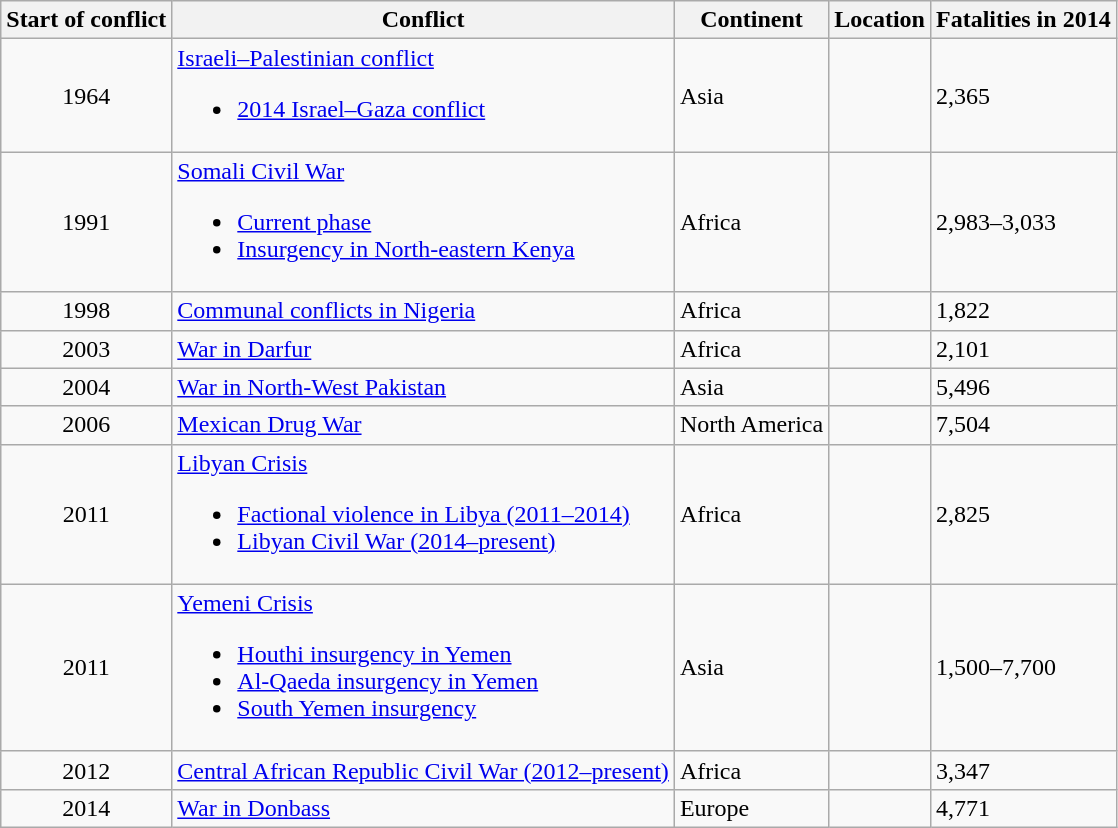<table class="wikitable sortable">
<tr>
<th>Start of conflict</th>
<th>Conflict</th>
<th>Continent</th>
<th>Location</th>
<th data-sort-type="number">Fatalities in 2014</th>
</tr>
<tr>
<td align=center>1964</td>
<td><a href='#'>Israeli–Palestinian conflict</a><br><ul><li><a href='#'>2014 Israel–Gaza conflict</a></li></ul></td>
<td>Asia</td>
<td><br></td>
<td> 2,365</td>
</tr>
<tr>
<td align=center>1991</td>
<td><a href='#'>Somali Civil War</a><br><ul><li><a href='#'>Current phase</a></li><li><a href='#'>Insurgency in North-eastern Kenya</a></li></ul></td>
<td>Africa</td>
<td><br> </td>
<td> 2,983–3,033</td>
</tr>
<tr>
<td align=center>1998</td>
<td><a href='#'>Communal conflicts in Nigeria</a></td>
<td>Africa</td>
<td></td>
<td> 1,822</td>
</tr>
<tr>
<td align=center>2003</td>
<td><a href='#'>War in Darfur</a></td>
<td>Africa</td>
<td></td>
<td> 2,101</td>
</tr>
<tr>
<td align=center>2004</td>
<td><a href='#'>War in North-West Pakistan</a></td>
<td>Asia</td>
<td></td>
<td> 5,496</td>
</tr>
<tr>
<td align=center>2006</td>
<td><a href='#'>Mexican Drug War</a></td>
<td>North America</td>
<td></td>
<td> 7,504</td>
</tr>
<tr>
<td align=center>2011</td>
<td><a href='#'>Libyan Crisis</a><br><ul><li><a href='#'>Factional violence in Libya (2011–2014)</a></li><li><a href='#'>Libyan Civil War (2014–present)</a></li></ul></td>
<td>Africa</td>
<td></td>
<td> 2,825</td>
</tr>
<tr>
<td align=center>2011</td>
<td><a href='#'>Yemeni Crisis</a><br><ul><li><a href='#'>Houthi insurgency in Yemen</a></li><li><a href='#'>Al-Qaeda insurgency in Yemen</a></li><li><a href='#'>South Yemen insurgency</a></li></ul></td>
<td>Asia</td>
<td></td>
<td> 1,500–7,700</td>
</tr>
<tr>
<td align=center>2012</td>
<td><a href='#'>Central African Republic Civil War (2012–present)</a></td>
<td>Africa</td>
<td></td>
<td> 3,347</td>
</tr>
<tr>
<td align=center>2014</td>
<td><a href='#'>War in Donbass</a></td>
<td>Europe</td>
<td></td>
<td> 4,771</td>
</tr>
</table>
